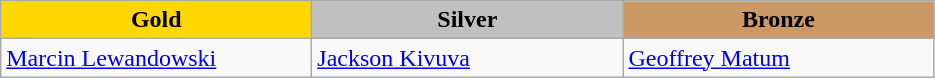<table class="wikitable" style="text-align:left">
<tr align="center">
<td width=200 bgcolor=gold><strong>Gold</strong></td>
<td width=200 bgcolor=silver><strong>Silver</strong></td>
<td width=200 bgcolor=CC9966><strong>Bronze</strong></td>
</tr>
<tr>
<td><a href='#'>Marcin Lewandowski</a><br><em></em></td>
<td><a href='#'>Jackson Kivuva</a><br><em></em></td>
<td><a href='#'>Geoffrey Matum</a><br><em></em></td>
</tr>
</table>
